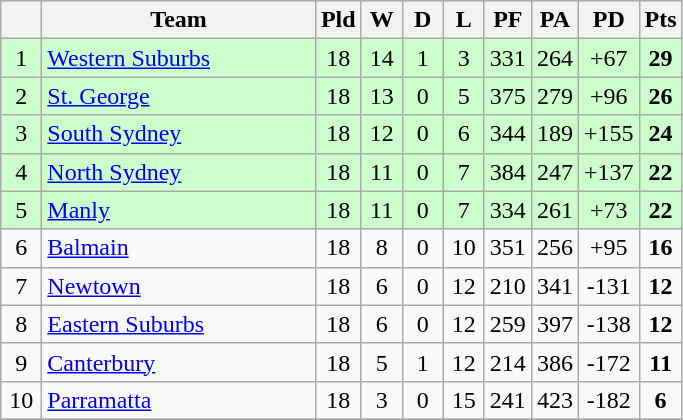<table class="wikitable" style="text-align:center;">
<tr>
<th width=20 abbr="Position×"></th>
<th width=175>Team</th>
<th width=20 abbr="Played">Pld</th>
<th width=20 abbr="Won">W</th>
<th width=20 abbr="Drawn">D</th>
<th width=20 abbr="Lost">L</th>
<th width=20 abbr="Points for">PF</th>
<th width=20 abbr="Points against">PA</th>
<th width=20 abbr="Points difference">PD</th>
<th width=20 abbr="Points">Pts</th>
</tr>
<tr style="background: #ccffcc;">
<td>1</td>
<td style="text-align:left;"> <a href='#'>Western Suburbs</a></td>
<td>18</td>
<td>14</td>
<td>1</td>
<td>3</td>
<td>331</td>
<td>264</td>
<td>+67</td>
<td><strong>29</strong></td>
</tr>
<tr style="background: #ccffcc;">
<td>2</td>
<td style="text-align:left;"> <a href='#'>St. George</a></td>
<td>18</td>
<td>13</td>
<td>0</td>
<td>5</td>
<td>375</td>
<td>279</td>
<td>+96</td>
<td><strong>26</strong></td>
</tr>
<tr style="background: #ccffcc;">
<td>3</td>
<td style="text-align:left;"> <a href='#'>South Sydney</a></td>
<td>18</td>
<td>12</td>
<td>0</td>
<td>6</td>
<td>344</td>
<td>189</td>
<td>+155</td>
<td><strong>24</strong></td>
</tr>
<tr style="background: #ccffcc;">
<td>4</td>
<td style="text-align:left;"> <a href='#'>North Sydney</a></td>
<td>18</td>
<td>11</td>
<td>0</td>
<td>7</td>
<td>384</td>
<td>247</td>
<td>+137</td>
<td><strong>22</strong></td>
</tr>
<tr style="background: #ccffcc;">
<td>5</td>
<td style="text-align:left;"> <a href='#'>Manly</a></td>
<td>18</td>
<td>11</td>
<td>0</td>
<td>7</td>
<td>334</td>
<td>261</td>
<td>+73</td>
<td><strong>22</strong></td>
</tr>
<tr>
<td>6</td>
<td style="text-align:left;"> <a href='#'>Balmain</a></td>
<td>18</td>
<td>8</td>
<td>0</td>
<td>10</td>
<td>351</td>
<td>256</td>
<td>+95</td>
<td><strong>16</strong></td>
</tr>
<tr>
<td>7</td>
<td style="text-align:left;"> <a href='#'>Newtown</a></td>
<td>18</td>
<td>6</td>
<td>0</td>
<td>12</td>
<td>210</td>
<td>341</td>
<td>-131</td>
<td><strong>12</strong></td>
</tr>
<tr>
<td>8</td>
<td style="text-align:left;"> <a href='#'>Eastern Suburbs</a></td>
<td>18</td>
<td>6</td>
<td>0</td>
<td>12</td>
<td>259</td>
<td>397</td>
<td>-138</td>
<td><strong>12</strong></td>
</tr>
<tr>
<td>9</td>
<td style="text-align:left;"> <a href='#'>Canterbury</a></td>
<td>18</td>
<td>5</td>
<td>1</td>
<td>12</td>
<td>214</td>
<td>386</td>
<td>-172</td>
<td><strong>11</strong></td>
</tr>
<tr>
<td>10</td>
<td style="text-align:left;"> <a href='#'>Parramatta</a></td>
<td>18</td>
<td>3</td>
<td>0</td>
<td>15</td>
<td>241</td>
<td>423</td>
<td>-182</td>
<td><strong>6</strong></td>
</tr>
<tr>
</tr>
</table>
